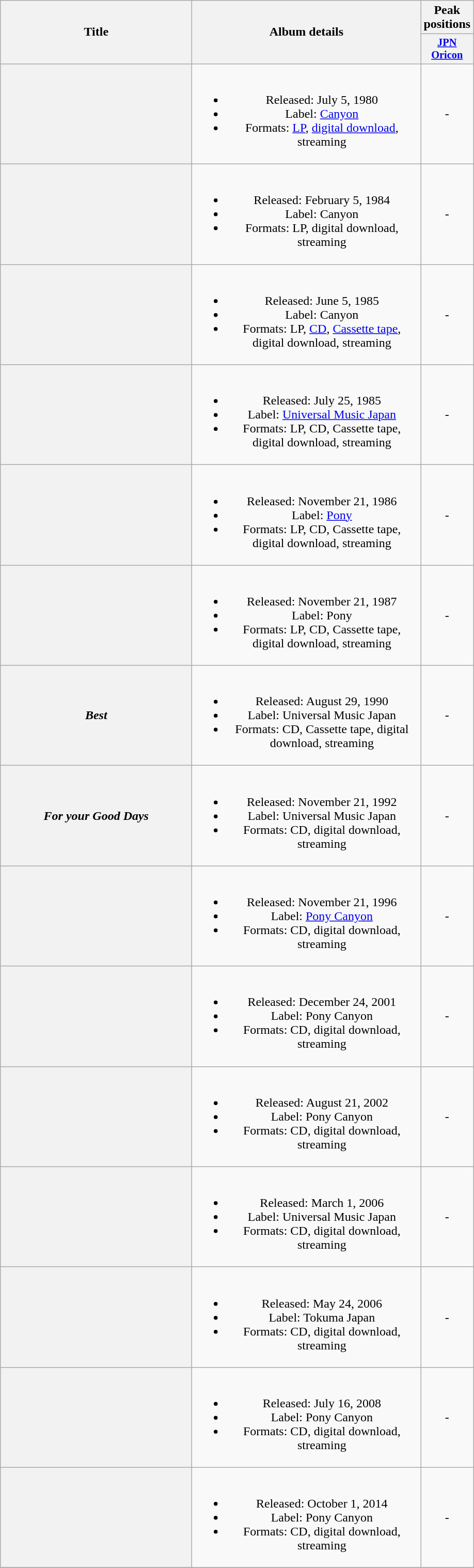<table class="wikitable plainrowheaders" style="text-align:center;">
<tr>
<th style="width:15em;" rowspan="2">Title</th>
<th style="width:18em;" rowspan="2">Album details</th>
<th colspan="1">Peak positions</th>
</tr>
<tr>
<th style="width:3em;font-size:85%"><a href='#'>JPN<br>Oricon</a><br></th>
</tr>
<tr>
<th scope="row"></th>
<td><br><ul><li>Released: July 5, 1980</li><li>Label: <a href='#'>Canyon</a></li><li>Formats: <a href='#'>LP</a>, <a href='#'>digital download</a>, streaming</li></ul></td>
<td>-</td>
</tr>
<tr>
<th scope="row"></th>
<td><br><ul><li>Released: February 5, 1984</li><li>Label: Canyon</li><li>Formats: LP, digital download, streaming</li></ul></td>
<td>-</td>
</tr>
<tr>
<th scope="row"></th>
<td><br><ul><li>Released: June 5, 1985</li><li>Label: Canyon</li><li>Formats: LP, <a href='#'>CD</a>, <a href='#'>Cassette tape</a>, digital download, streaming</li></ul></td>
<td>-</td>
</tr>
<tr>
<th scope="row"></th>
<td><br><ul><li>Released: July 25, 1985</li><li>Label: <a href='#'>Universal Music Japan</a></li><li>Formats: LP, CD, Cassette tape, digital download, streaming</li></ul></td>
<td>-</td>
</tr>
<tr>
<th scope="row"></th>
<td><br><ul><li>Released: November 21, 1986</li><li>Label: <a href='#'>Pony</a></li><li>Formats: LP, CD, Cassette tape, digital download, streaming</li></ul></td>
<td>-</td>
</tr>
<tr>
<th scope="row"></th>
<td><br><ul><li>Released: November 21, 1987</li><li>Label: Pony</li><li>Formats: LP, CD, Cassette tape, digital download, streaming</li></ul></td>
<td>-</td>
</tr>
<tr>
<th scope="row"><em>Best</em></th>
<td><br><ul><li>Released: August 29, 1990</li><li>Label: Universal Music Japan</li><li>Formats: CD, Cassette tape, digital download, streaming</li></ul></td>
<td>-</td>
</tr>
<tr>
<th scope="row"><em>For your Good Days</em></th>
<td><br><ul><li>Released: November 21, 1992</li><li>Label: Universal Music Japan</li><li>Formats: CD, digital download, streaming</li></ul></td>
<td>-</td>
</tr>
<tr>
<th scope="row"></th>
<td><br><ul><li>Released: November 21, 1996</li><li>Label: <a href='#'>Pony Canyon</a></li><li>Formats: CD, digital download, streaming</li></ul></td>
<td>-</td>
</tr>
<tr>
<th scope="row"></th>
<td><br><ul><li>Released: December 24, 2001</li><li>Label: Pony Canyon</li><li>Formats: CD, digital download, streaming</li></ul></td>
<td>-</td>
</tr>
<tr>
<th scope="row"></th>
<td><br><ul><li>Released: August 21, 2002</li><li>Label: Pony Canyon</li><li>Formats: CD, digital download, streaming</li></ul></td>
<td>-</td>
</tr>
<tr>
<th scope="row"></th>
<td><br><ul><li>Released: March 1, 2006</li><li>Label: Universal Music Japan</li><li>Formats: CD, digital download, streaming</li></ul></td>
<td>-</td>
</tr>
<tr>
<th scope="row"></th>
<td><br><ul><li>Released: May 24, 2006</li><li>Label: Tokuma Japan</li><li>Formats: CD, digital download, streaming</li></ul></td>
<td>-</td>
</tr>
<tr>
<th scope="row"></th>
<td><br><ul><li>Released: July 16, 2008</li><li>Label: Pony Canyon</li><li>Formats: CD, digital download, streaming</li></ul></td>
<td>-</td>
</tr>
<tr>
<th scope="row"></th>
<td><br><ul><li>Released: October 1, 2014</li><li>Label: Pony Canyon</li><li>Formats: CD, digital download, streaming</li></ul></td>
<td>-</td>
</tr>
<tr>
</tr>
</table>
